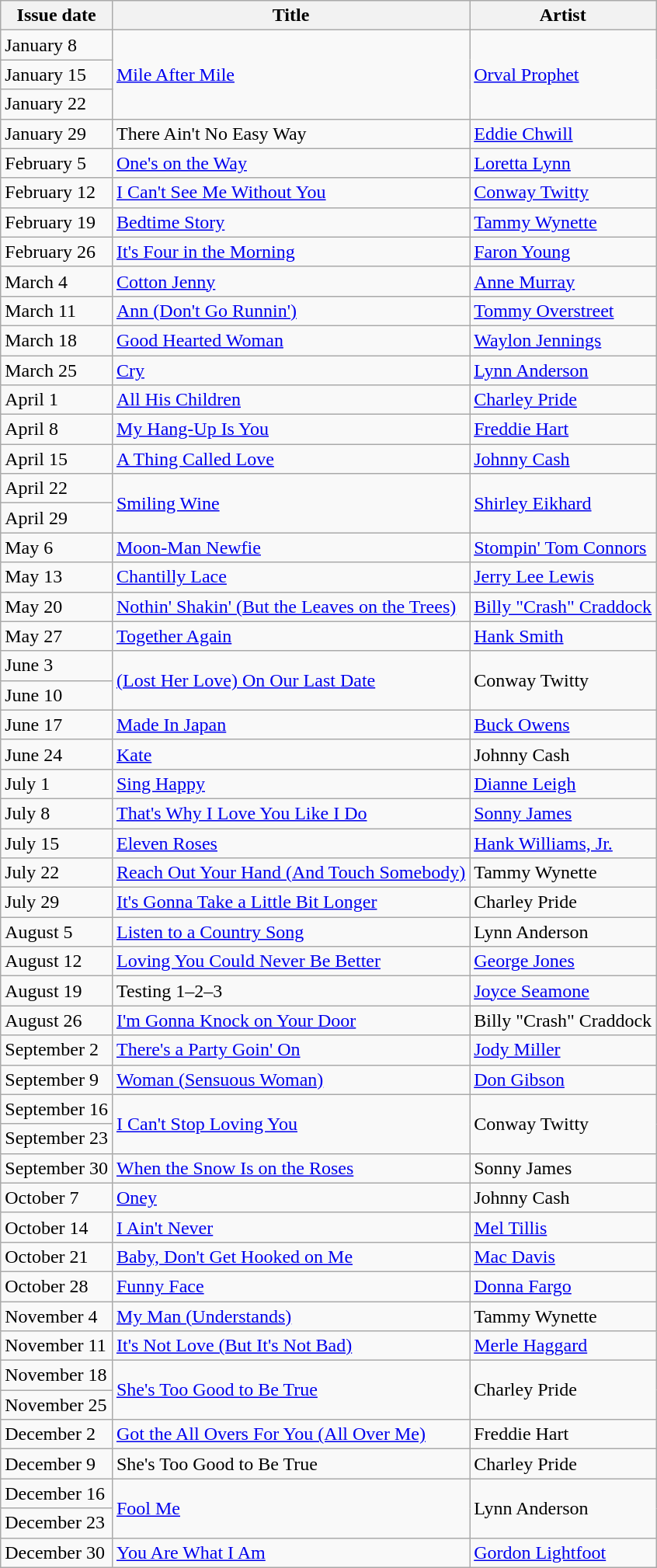<table class="wikitable">
<tr>
<th>Issue date</th>
<th>Title</th>
<th>Artist</th>
</tr>
<tr>
<td>January 8</td>
<td rowspan=3><a href='#'>Mile After Mile</a></td>
<td rowspan=3><a href='#'>Orval Prophet</a></td>
</tr>
<tr>
<td>January 15</td>
</tr>
<tr>
<td>January 22</td>
</tr>
<tr>
<td>January 29</td>
<td>There Ain't No Easy Way</td>
<td><a href='#'>Eddie Chwill</a></td>
</tr>
<tr>
<td>February 5</td>
<td><a href='#'>One's on the Way</a></td>
<td><a href='#'>Loretta Lynn</a></td>
</tr>
<tr>
<td>February 12</td>
<td><a href='#'>I Can't See Me Without You</a></td>
<td><a href='#'>Conway Twitty</a></td>
</tr>
<tr>
<td>February 19</td>
<td><a href='#'>Bedtime Story</a></td>
<td><a href='#'>Tammy Wynette</a></td>
</tr>
<tr>
<td>February 26</td>
<td><a href='#'>It's Four in the Morning</a></td>
<td><a href='#'>Faron Young</a></td>
</tr>
<tr>
<td>March 4</td>
<td><a href='#'>Cotton Jenny</a></td>
<td><a href='#'>Anne Murray</a></td>
</tr>
<tr>
<td>March 11</td>
<td><a href='#'>Ann (Don't Go Runnin')</a></td>
<td><a href='#'>Tommy Overstreet</a></td>
</tr>
<tr>
<td>March 18</td>
<td><a href='#'>Good Hearted Woman</a></td>
<td><a href='#'>Waylon Jennings</a></td>
</tr>
<tr>
<td>March 25</td>
<td><a href='#'>Cry</a></td>
<td><a href='#'>Lynn Anderson</a></td>
</tr>
<tr>
<td>April 1</td>
<td><a href='#'>All His Children</a></td>
<td><a href='#'>Charley Pride</a></td>
</tr>
<tr>
<td>April 8</td>
<td><a href='#'>My Hang-Up Is You</a></td>
<td><a href='#'>Freddie Hart</a></td>
</tr>
<tr>
<td>April 15</td>
<td><a href='#'>A Thing Called Love</a></td>
<td><a href='#'>Johnny Cash</a></td>
</tr>
<tr>
<td>April 22</td>
<td rowspan=2><a href='#'>Smiling Wine</a></td>
<td rowspan=2><a href='#'>Shirley Eikhard</a></td>
</tr>
<tr>
<td>April 29</td>
</tr>
<tr>
<td>May 6</td>
<td><a href='#'>Moon-Man Newfie</a></td>
<td><a href='#'>Stompin' Tom Connors</a></td>
</tr>
<tr>
<td>May 13</td>
<td><a href='#'>Chantilly Lace</a></td>
<td><a href='#'>Jerry Lee Lewis</a></td>
</tr>
<tr>
<td>May 20</td>
<td><a href='#'>Nothin' Shakin' (But the Leaves on the Trees)</a></td>
<td><a href='#'>Billy "Crash" Craddock</a></td>
</tr>
<tr>
<td>May 27</td>
<td><a href='#'>Together Again</a></td>
<td><a href='#'>Hank Smith</a></td>
</tr>
<tr>
<td>June 3</td>
<td rowspan=2><a href='#'>(Lost Her Love) On Our Last Date</a></td>
<td rowspan=2>Conway Twitty</td>
</tr>
<tr>
<td>June 10</td>
</tr>
<tr>
<td>June 17</td>
<td><a href='#'>Made In Japan</a></td>
<td><a href='#'>Buck Owens</a></td>
</tr>
<tr>
<td>June 24</td>
<td><a href='#'>Kate</a></td>
<td>Johnny Cash</td>
</tr>
<tr>
<td>July 1</td>
<td><a href='#'>Sing Happy</a></td>
<td><a href='#'>Dianne Leigh</a></td>
</tr>
<tr>
<td>July 8</td>
<td><a href='#'>That's Why I Love You Like I Do</a></td>
<td><a href='#'>Sonny James</a></td>
</tr>
<tr>
<td>July 15</td>
<td><a href='#'>Eleven Roses</a></td>
<td><a href='#'>Hank Williams, Jr.</a></td>
</tr>
<tr>
<td>July 22</td>
<td><a href='#'>Reach Out Your Hand (And Touch Somebody)</a></td>
<td>Tammy Wynette</td>
</tr>
<tr>
<td>July 29</td>
<td><a href='#'>It's Gonna Take a Little Bit Longer</a></td>
<td>Charley Pride</td>
</tr>
<tr>
<td>August 5</td>
<td><a href='#'>Listen to a Country Song</a></td>
<td>Lynn Anderson</td>
</tr>
<tr>
<td>August 12</td>
<td><a href='#'>Loving You Could Never Be Better</a></td>
<td><a href='#'>George Jones</a></td>
</tr>
<tr>
<td>August 19</td>
<td>Testing 1–2–3</td>
<td><a href='#'>Joyce Seamone</a></td>
</tr>
<tr>
<td>August 26</td>
<td><a href='#'>I'm Gonna Knock on Your Door</a></td>
<td>Billy "Crash" Craddock</td>
</tr>
<tr>
<td>September 2</td>
<td><a href='#'>There's a Party Goin' On</a></td>
<td><a href='#'>Jody Miller</a></td>
</tr>
<tr>
<td>September 9</td>
<td><a href='#'>Woman (Sensuous Woman)</a></td>
<td><a href='#'>Don Gibson</a></td>
</tr>
<tr>
<td>September 16</td>
<td rowspan=2><a href='#'>I Can't Stop Loving You</a></td>
<td rowspan=2>Conway Twitty</td>
</tr>
<tr>
<td>September 23</td>
</tr>
<tr>
<td>September 30</td>
<td><a href='#'>When the Snow Is on the Roses</a></td>
<td>Sonny James</td>
</tr>
<tr>
<td>October 7</td>
<td><a href='#'>Oney</a></td>
<td>Johnny Cash</td>
</tr>
<tr>
<td>October 14</td>
<td><a href='#'>I Ain't Never</a></td>
<td><a href='#'>Mel Tillis</a></td>
</tr>
<tr>
<td>October 21</td>
<td><a href='#'>Baby, Don't Get Hooked on Me</a></td>
<td><a href='#'>Mac Davis</a></td>
</tr>
<tr>
<td>October 28</td>
<td><a href='#'>Funny Face</a></td>
<td><a href='#'>Donna Fargo</a></td>
</tr>
<tr>
<td>November 4</td>
<td><a href='#'>My Man (Understands)</a></td>
<td>Tammy Wynette</td>
</tr>
<tr>
<td>November 11</td>
<td><a href='#'>It's Not Love (But It's Not Bad)</a></td>
<td><a href='#'>Merle Haggard</a></td>
</tr>
<tr>
<td>November 18</td>
<td rowspan=2><a href='#'>She's Too Good to Be True</a></td>
<td rowspan=2>Charley Pride</td>
</tr>
<tr>
<td>November 25</td>
</tr>
<tr>
<td>December 2</td>
<td><a href='#'>Got the All Overs For You (All Over Me)</a></td>
<td>Freddie Hart</td>
</tr>
<tr>
<td>December 9</td>
<td>She's Too Good to Be True</td>
<td>Charley Pride</td>
</tr>
<tr>
<td>December 16</td>
<td rowspan=2><a href='#'>Fool Me</a></td>
<td rowspan=2>Lynn Anderson</td>
</tr>
<tr>
<td>December 23</td>
</tr>
<tr>
<td>December 30</td>
<td><a href='#'>You Are What I Am</a></td>
<td><a href='#'>Gordon Lightfoot</a></td>
</tr>
</table>
